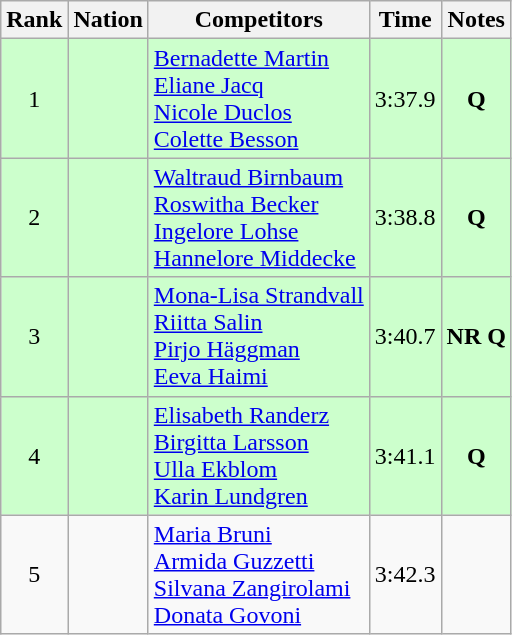<table class="wikitable sortable" style="text-align:center">
<tr>
<th>Rank</th>
<th>Nation</th>
<th>Competitors</th>
<th>Time</th>
<th>Notes</th>
</tr>
<tr bgcolor=ccffcc>
<td>1</td>
<td align=left></td>
<td align=left><a href='#'>Bernadette Martin</a><br><a href='#'>Eliane Jacq</a><br><a href='#'>Nicole Duclos</a><br><a href='#'>Colette Besson</a></td>
<td>3:37.9</td>
<td><strong>Q</strong></td>
</tr>
<tr bgcolor=ccffcc>
<td>2</td>
<td align=left></td>
<td align=left><a href='#'>Waltraud Birnbaum</a><br><a href='#'>Roswitha Becker</a><br><a href='#'>Ingelore Lohse</a><br><a href='#'>Hannelore Middecke</a></td>
<td>3:38.8</td>
<td><strong>Q</strong></td>
</tr>
<tr bgcolor=ccffcc>
<td>3</td>
<td align=left></td>
<td align=left><a href='#'>Mona-Lisa Strandvall</a><br><a href='#'>Riitta Salin</a><br><a href='#'>Pirjo Häggman</a><br><a href='#'>Eeva Haimi</a></td>
<td>3:40.7</td>
<td><strong>NR Q</strong></td>
</tr>
<tr bgcolor=ccffcc>
<td>4</td>
<td align=left></td>
<td align=left><a href='#'>Elisabeth Randerz</a><br><a href='#'>Birgitta Larsson</a><br><a href='#'>Ulla Ekblom</a><br><a href='#'>Karin Lundgren</a></td>
<td>3:41.1</td>
<td><strong>Q</strong></td>
</tr>
<tr>
<td>5</td>
<td align=left></td>
<td align=left><a href='#'>Maria Bruni</a><br><a href='#'>Armida Guzzetti</a><br><a href='#'>Silvana Zangirolami</a><br><a href='#'>Donata Govoni</a></td>
<td>3:42.3</td>
<td></td>
</tr>
</table>
